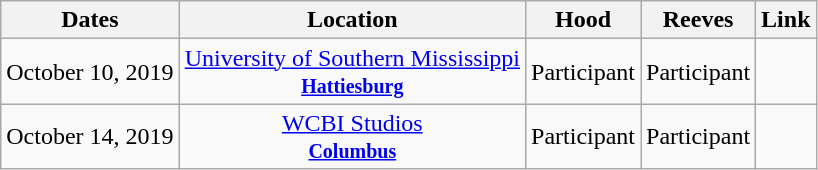<table class="wikitable" style="text-align:center">
<tr>
<th>Dates</th>
<th>Location</th>
<th>Hood</th>
<th>Reeves</th>
<th>Link</th>
</tr>
<tr>
<td>October 10, 2019</td>
<td><a href='#'>University of Southern Mississippi</a><br><small><strong><a href='#'>Hattiesburg</a></strong></small></td>
<td>Participant</td>
<td>Participant</td>
<td align=left></td>
</tr>
<tr>
<td>October 14, 2019</td>
<td><a href='#'>WCBI
Studios</a><br><small><strong><a href='#'>Columbus</a></strong></small></td>
<td>Participant</td>
<td>Participant</td>
<td align=left></td>
</tr>
</table>
